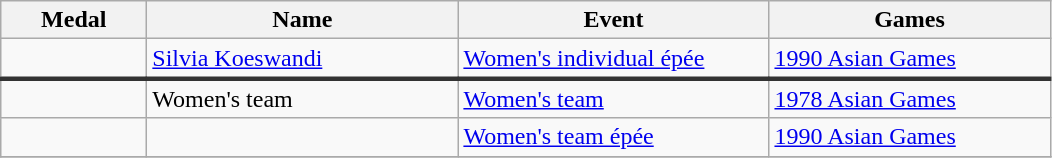<table class="wikitable sortable" style="font-size:100%">
<tr>
<th width="90">Medal</th>
<th width="200">Name</th>
<th width="200">Event</th>
<th width="180">Games</th>
</tr>
<tr>
<td></td>
<td><a href='#'>Silvia Koeswandi</a></td>
<td><a href='#'>Women's individual épée</a></td>
<td><a href='#'>1990 Asian Games</a></td>
</tr>
<tr style="border-top: 3px solid #333333;">
<td></td>
<td>Women's team<br></td>
<td><a href='#'>Women's team</a></td>
<td><a href='#'>1978 Asian Games</a></td>
</tr>
<tr>
<td></td>
<td><br></td>
<td><a href='#'>Women's team épée</a></td>
<td><a href='#'>1990 Asian Games</a></td>
</tr>
<tr>
</tr>
</table>
